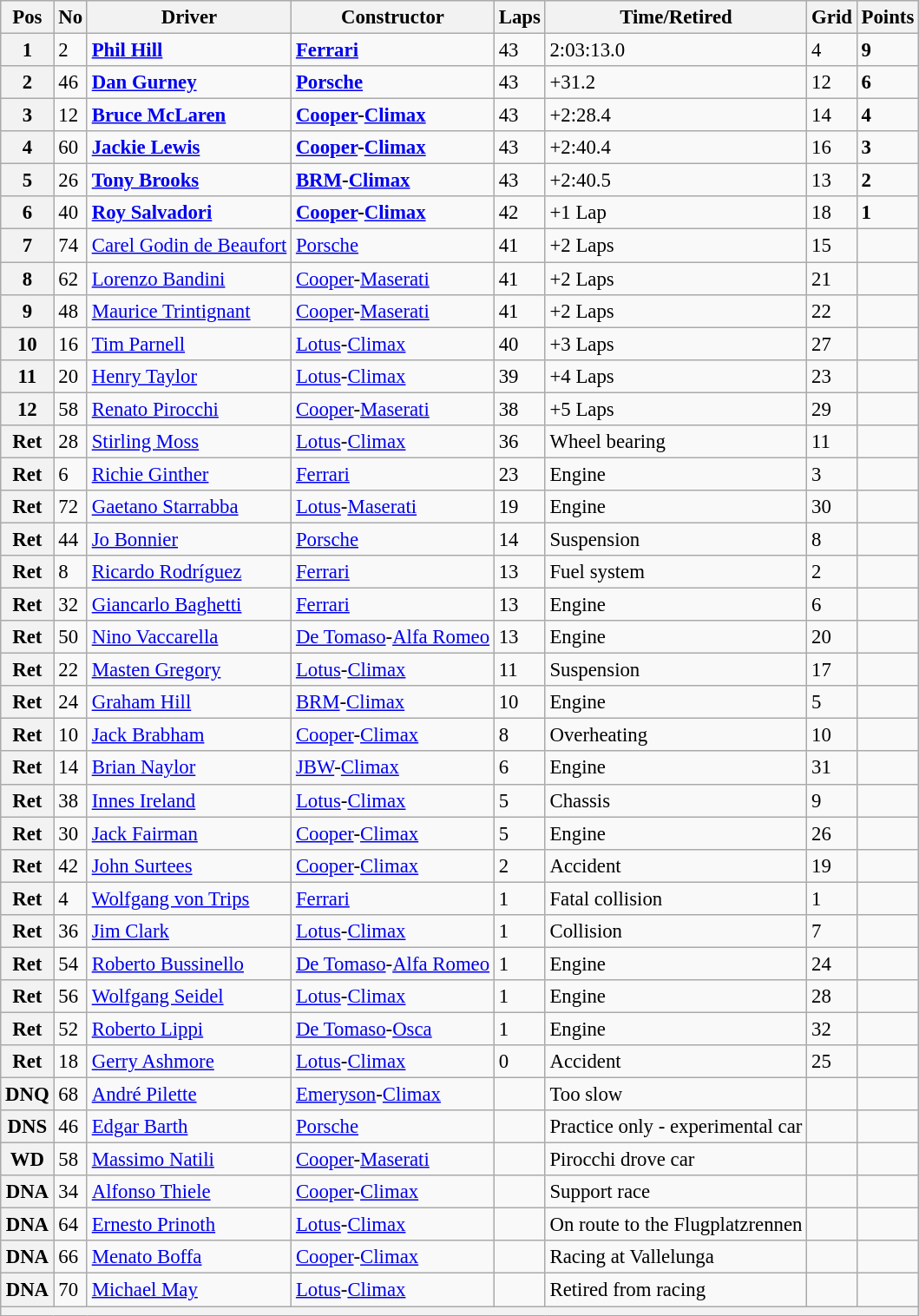<table class="wikitable" style="font-size: 95%;">
<tr>
<th>Pos</th>
<th>No</th>
<th>Driver</th>
<th>Constructor</th>
<th>Laps</th>
<th>Time/Retired</th>
<th>Grid</th>
<th>Points</th>
</tr>
<tr>
<th>1</th>
<td>2</td>
<td> <strong><a href='#'>Phil Hill</a></strong></td>
<td><strong><a href='#'>Ferrari</a></strong></td>
<td>43</td>
<td>2:03:13.0</td>
<td>4</td>
<td><strong>9</strong></td>
</tr>
<tr>
<th>2</th>
<td>46</td>
<td> <strong><a href='#'>Dan Gurney</a></strong></td>
<td><strong><a href='#'>Porsche</a></strong></td>
<td>43</td>
<td>+31.2</td>
<td>12</td>
<td><strong>6</strong></td>
</tr>
<tr>
<th>3</th>
<td>12</td>
<td> <strong><a href='#'>Bruce McLaren</a></strong></td>
<td><strong><a href='#'>Cooper</a>-<a href='#'>Climax</a></strong></td>
<td>43</td>
<td>+2:28.4</td>
<td>14</td>
<td><strong>4</strong></td>
</tr>
<tr>
<th>4</th>
<td>60</td>
<td> <strong><a href='#'>Jackie Lewis</a></strong></td>
<td><strong><a href='#'>Cooper</a>-<a href='#'>Climax</a></strong></td>
<td>43</td>
<td>+2:40.4</td>
<td>16</td>
<td><strong>3</strong></td>
</tr>
<tr>
<th>5</th>
<td>26</td>
<td> <strong><a href='#'>Tony Brooks</a></strong></td>
<td><strong><a href='#'>BRM</a>-<a href='#'>Climax</a></strong></td>
<td>43</td>
<td>+2:40.5</td>
<td>13</td>
<td><strong>2</strong></td>
</tr>
<tr>
<th>6</th>
<td>40</td>
<td> <strong><a href='#'>Roy Salvadori</a></strong></td>
<td><strong><a href='#'>Cooper</a>-<a href='#'>Climax</a></strong></td>
<td>42</td>
<td>+1 Lap</td>
<td>18</td>
<td><strong>1</strong></td>
</tr>
<tr>
<th>7</th>
<td>74</td>
<td> <a href='#'>Carel Godin de Beaufort</a></td>
<td><a href='#'>Porsche</a></td>
<td>41</td>
<td>+2 Laps</td>
<td>15</td>
<td></td>
</tr>
<tr>
<th>8</th>
<td>62</td>
<td> <a href='#'>Lorenzo Bandini</a></td>
<td><a href='#'>Cooper</a>-<a href='#'>Maserati</a></td>
<td>41</td>
<td>+2 Laps</td>
<td>21</td>
<td></td>
</tr>
<tr>
<th>9</th>
<td>48</td>
<td> <a href='#'>Maurice Trintignant</a></td>
<td><a href='#'>Cooper</a>-<a href='#'>Maserati</a></td>
<td>41</td>
<td>+2 Laps</td>
<td>22</td>
<td></td>
</tr>
<tr>
<th>10</th>
<td>16</td>
<td> <a href='#'>Tim Parnell</a></td>
<td><a href='#'>Lotus</a>-<a href='#'>Climax</a></td>
<td>40</td>
<td>+3 Laps</td>
<td>27</td>
<td></td>
</tr>
<tr>
<th>11</th>
<td>20</td>
<td> <a href='#'>Henry Taylor</a></td>
<td><a href='#'>Lotus</a>-<a href='#'>Climax</a></td>
<td>39</td>
<td>+4 Laps</td>
<td>23</td>
<td></td>
</tr>
<tr>
<th>12</th>
<td>58</td>
<td> <a href='#'>Renato Pirocchi</a></td>
<td><a href='#'>Cooper</a>-<a href='#'>Maserati</a></td>
<td>38</td>
<td>+5 Laps</td>
<td>29</td>
<td></td>
</tr>
<tr>
<th>Ret</th>
<td>28</td>
<td> <a href='#'>Stirling Moss</a></td>
<td><a href='#'>Lotus</a>-<a href='#'>Climax</a></td>
<td>36</td>
<td>Wheel bearing</td>
<td>11</td>
<td></td>
</tr>
<tr>
<th>Ret</th>
<td>6</td>
<td> <a href='#'>Richie Ginther</a></td>
<td><a href='#'>Ferrari</a></td>
<td>23</td>
<td>Engine</td>
<td>3</td>
<td></td>
</tr>
<tr>
<th>Ret</th>
<td>72</td>
<td> <a href='#'>Gaetano Starrabba</a></td>
<td><a href='#'>Lotus</a>-<a href='#'>Maserati</a></td>
<td>19</td>
<td>Engine</td>
<td>30</td>
<td></td>
</tr>
<tr>
<th>Ret</th>
<td>44</td>
<td> <a href='#'>Jo Bonnier</a></td>
<td><a href='#'>Porsche</a></td>
<td>14</td>
<td>Suspension</td>
<td>8</td>
<td></td>
</tr>
<tr>
<th>Ret</th>
<td>8</td>
<td> <a href='#'>Ricardo Rodríguez</a></td>
<td><a href='#'>Ferrari</a></td>
<td>13</td>
<td>Fuel system</td>
<td>2</td>
<td></td>
</tr>
<tr>
<th>Ret</th>
<td>32</td>
<td> <a href='#'>Giancarlo Baghetti</a></td>
<td><a href='#'>Ferrari</a></td>
<td>13</td>
<td>Engine</td>
<td>6</td>
<td></td>
</tr>
<tr>
<th>Ret</th>
<td>50</td>
<td> <a href='#'>Nino Vaccarella</a></td>
<td><a href='#'>De Tomaso</a>-<a href='#'>Alfa Romeo</a></td>
<td>13</td>
<td>Engine</td>
<td>20</td>
<td></td>
</tr>
<tr>
<th>Ret</th>
<td>22</td>
<td> <a href='#'>Masten Gregory</a></td>
<td><a href='#'>Lotus</a>-<a href='#'>Climax</a></td>
<td>11</td>
<td>Suspension</td>
<td>17</td>
<td></td>
</tr>
<tr>
<th>Ret</th>
<td>24</td>
<td> <a href='#'>Graham Hill</a></td>
<td><a href='#'>BRM</a>-<a href='#'>Climax</a></td>
<td>10</td>
<td>Engine</td>
<td>5</td>
<td></td>
</tr>
<tr>
<th>Ret</th>
<td>10</td>
<td> <a href='#'>Jack Brabham</a></td>
<td><a href='#'>Cooper</a>-<a href='#'>Climax</a></td>
<td>8</td>
<td>Overheating</td>
<td>10</td>
<td></td>
</tr>
<tr>
<th>Ret</th>
<td>14</td>
<td> <a href='#'>Brian Naylor</a></td>
<td><a href='#'>JBW</a>-<a href='#'>Climax</a></td>
<td>6</td>
<td>Engine</td>
<td>31</td>
<td></td>
</tr>
<tr>
<th>Ret</th>
<td>38</td>
<td> <a href='#'>Innes Ireland</a></td>
<td><a href='#'>Lotus</a>-<a href='#'>Climax</a></td>
<td>5</td>
<td>Chassis</td>
<td>9</td>
<td></td>
</tr>
<tr>
<th>Ret</th>
<td>30</td>
<td> <a href='#'>Jack Fairman</a></td>
<td><a href='#'>Cooper</a>-<a href='#'>Climax</a></td>
<td>5</td>
<td>Engine</td>
<td>26</td>
<td></td>
</tr>
<tr>
<th>Ret</th>
<td>42</td>
<td> <a href='#'>John Surtees</a></td>
<td><a href='#'>Cooper</a>-<a href='#'>Climax</a></td>
<td>2</td>
<td>Accident</td>
<td>19</td>
<td></td>
</tr>
<tr>
<th>Ret</th>
<td>4</td>
<td> <a href='#'>Wolfgang von Trips</a></td>
<td><a href='#'>Ferrari</a></td>
<td>1</td>
<td>Fatal collision</td>
<td>1</td>
<td></td>
</tr>
<tr>
<th>Ret</th>
<td>36</td>
<td> <a href='#'>Jim Clark</a></td>
<td><a href='#'>Lotus</a>-<a href='#'>Climax</a></td>
<td>1</td>
<td>Collision</td>
<td>7</td>
<td></td>
</tr>
<tr>
<th>Ret</th>
<td>54</td>
<td> <a href='#'>Roberto Bussinello</a></td>
<td><a href='#'>De Tomaso</a>-<a href='#'>Alfa Romeo</a></td>
<td>1</td>
<td>Engine</td>
<td>24</td>
<td></td>
</tr>
<tr>
<th>Ret</th>
<td>56</td>
<td> <a href='#'>Wolfgang Seidel</a></td>
<td><a href='#'>Lotus</a>-<a href='#'>Climax</a></td>
<td>1</td>
<td>Engine</td>
<td>28</td>
<td></td>
</tr>
<tr>
<th>Ret</th>
<td>52</td>
<td> <a href='#'>Roberto Lippi</a></td>
<td><a href='#'>De Tomaso</a>-<a href='#'>Osca</a></td>
<td>1</td>
<td>Engine</td>
<td>32</td>
<td></td>
</tr>
<tr>
<th>Ret</th>
<td>18</td>
<td> <a href='#'>Gerry Ashmore</a></td>
<td><a href='#'>Lotus</a>-<a href='#'>Climax</a></td>
<td>0</td>
<td>Accident</td>
<td>25</td>
<td></td>
</tr>
<tr>
<th>DNQ</th>
<td>68</td>
<td> <a href='#'>André Pilette</a></td>
<td><a href='#'>Emeryson</a>-<a href='#'>Climax</a></td>
<td></td>
<td>Too slow</td>
<td></td>
<td></td>
</tr>
<tr>
<th>DNS</th>
<td>46</td>
<td> <a href='#'>Edgar Barth</a></td>
<td><a href='#'>Porsche</a></td>
<td></td>
<td>Practice only - experimental car</td>
<td></td>
<td></td>
</tr>
<tr>
<th>WD</th>
<td>58</td>
<td> <a href='#'>Massimo Natili</a></td>
<td><a href='#'>Cooper</a>-<a href='#'>Maserati</a></td>
<td></td>
<td>Pirocchi drove car</td>
<td></td>
<td></td>
</tr>
<tr>
<th>DNA</th>
<td>34</td>
<td> <a href='#'>Alfonso Thiele</a></td>
<td><a href='#'>Cooper</a>-<a href='#'>Climax</a></td>
<td></td>
<td>Support race</td>
<td></td>
<td></td>
</tr>
<tr>
<th>DNA</th>
<td>64</td>
<td> <a href='#'>Ernesto Prinoth</a></td>
<td><a href='#'>Lotus</a>-<a href='#'>Climax</a></td>
<td></td>
<td>On route to the Flugplatzrennen</td>
<td></td>
<td></td>
</tr>
<tr>
<th>DNA</th>
<td>66</td>
<td> <a href='#'>Menato Boffa</a></td>
<td><a href='#'>Cooper</a>-<a href='#'>Climax</a></td>
<td></td>
<td>Racing at Vallelunga</td>
<td></td>
<td></td>
</tr>
<tr>
<th>DNA</th>
<td>70</td>
<td> <a href='#'>Michael May</a></td>
<td><a href='#'>Lotus</a>-<a href='#'>Climax</a></td>
<td></td>
<td>Retired from racing</td>
<td></td>
<td></td>
</tr>
<tr>
<th colspan="8"></th>
</tr>
</table>
